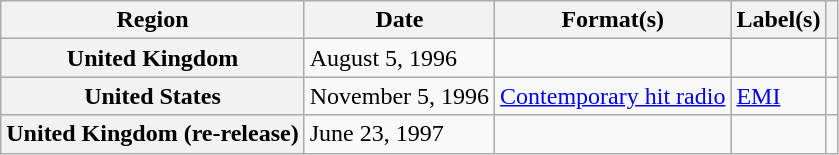<table class="wikitable plainrowheaders">
<tr>
<th scope="col">Region</th>
<th scope="col">Date</th>
<th scope="col">Format(s)</th>
<th scope="col">Label(s)</th>
<th scope="col"></th>
</tr>
<tr>
<th scope="row">United Kingdom</th>
<td>August 5, 1996</td>
<td></td>
<td></td>
<td></td>
</tr>
<tr>
<th scope="row">United States</th>
<td>November 5, 1996</td>
<td><a href='#'>Contemporary hit radio</a></td>
<td><a href='#'>EMI</a></td>
<td></td>
</tr>
<tr>
<th scope="row">United Kingdom (re-release)</th>
<td>June 23, 1997</td>
<td></td>
<td></td>
<td></td>
</tr>
</table>
